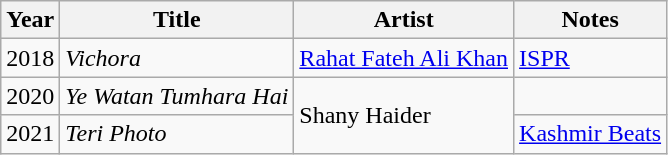<table class="wikitable">
<tr>
<th>Year</th>
<th>Title</th>
<th>Artist</th>
<th>Notes</th>
</tr>
<tr>
<td>2018</td>
<td><em>Vichora</em></td>
<td><a href='#'>Rahat Fateh Ali Khan</a></td>
<td><a href='#'>ISPR</a></td>
</tr>
<tr>
<td>2020</td>
<td><em>Ye Watan Tumhara Hai</em></td>
<td rowspan="2">Shany Haider</td>
<td></td>
</tr>
<tr>
<td>2021</td>
<td><em>Teri Photo</em></td>
<td><a href='#'>Kashmir Beats</a></td>
</tr>
</table>
